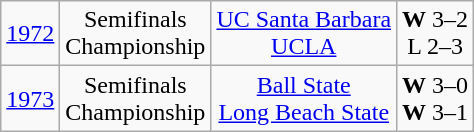<table class="wikitable">
<tr align="center">
<td><a href='#'>1972</a></td>
<td>Semifinals<br>Championship</td>
<td><a href='#'>UC Santa Barbara</a><br><a href='#'>UCLA</a></td>
<td><strong>W</strong> 3–2<br>L 2–3</td>
</tr>
<tr align="center">
<td><a href='#'>1973</a></td>
<td>Semifinals<br>Championship</td>
<td><a href='#'>Ball State</a><br><a href='#'>Long Beach State</a></td>
<td><strong>W</strong> 3–0<br><strong>W</strong> 3–1</td>
</tr>
</table>
